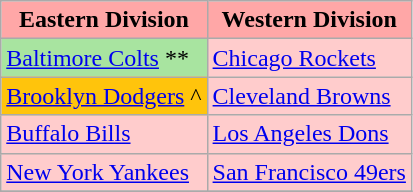<table class="wikitable">
<tr>
<th style="background-color: #FFA7A7;"><strong>Eastern Division</strong></th>
<th style="background-color: #FFA7A7;"><strong>Western Division</strong></th>
</tr>
<tr>
<td style="background-color: #A8E4A0;"><a href='#'>Baltimore Colts</a> **</td>
<td style="background-color: #FFCCCC;"><a href='#'>Chicago Rockets</a></td>
</tr>
<tr>
<td style="background-color: #FFC40C;"><a href='#'>Brooklyn Dodgers</a> ^</td>
<td style="background-color: #FFCCCC;"><a href='#'>Cleveland Browns</a></td>
</tr>
<tr>
<td style="background-color: #FFCCCC;"><a href='#'>Buffalo Bills</a></td>
<td style="background-color: #FFCCCC;"><a href='#'>Los Angeles Dons</a></td>
</tr>
<tr>
<td style="background-color: #FFCCCC;"><a href='#'>New York Yankees</a></td>
<td style="background-color: #FFCCCC;"><a href='#'>San Francisco 49ers</a></td>
</tr>
<tr>
</tr>
</table>
